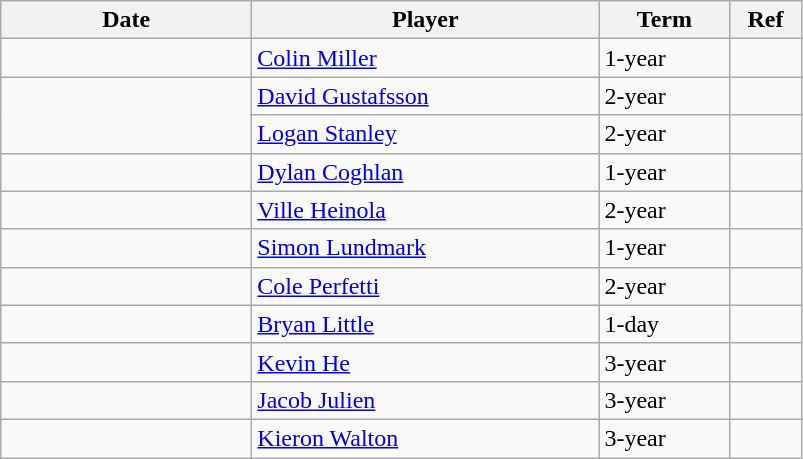<table class="wikitable">
<tr>
<th style="width: 10em;">Date</th>
<th style="width: 14em;">Player</th>
<th style="width: 5em;">Term</th>
<th style="width: 2.5em;">Ref</th>
</tr>
<tr>
<td></td>
<td><a href='#'>Colin Miller</a></td>
<td>1-year</td>
<td></td>
</tr>
<tr>
<td rowspan=2></td>
<td><a href='#'>David Gustafsson</a></td>
<td>2-year</td>
<td></td>
</tr>
<tr>
<td><a href='#'>Logan Stanley</a></td>
<td>2-year</td>
<td></td>
</tr>
<tr>
<td></td>
<td><a href='#'>Dylan Coghlan</a></td>
<td>1-year</td>
<td></td>
</tr>
<tr>
<td></td>
<td><a href='#'>Ville Heinola</a></td>
<td>2-year</td>
<td></td>
</tr>
<tr>
<td></td>
<td><a href='#'>Simon Lundmark</a></td>
<td>1-year</td>
<td></td>
</tr>
<tr>
<td></td>
<td><a href='#'>Cole Perfetti</a></td>
<td>2-year</td>
<td></td>
</tr>
<tr>
<td></td>
<td><a href='#'>Bryan Little</a></td>
<td>1-day</td>
<td></td>
</tr>
<tr>
<td></td>
<td><a href='#'>Kevin He</a></td>
<td>3-year</td>
<td></td>
</tr>
<tr>
<td></td>
<td><a href='#'>Jacob Julien</a></td>
<td>3-year</td>
<td></td>
</tr>
<tr>
<td></td>
<td><a href='#'>Kieron Walton</a></td>
<td>3-year</td>
<td></td>
</tr>
</table>
